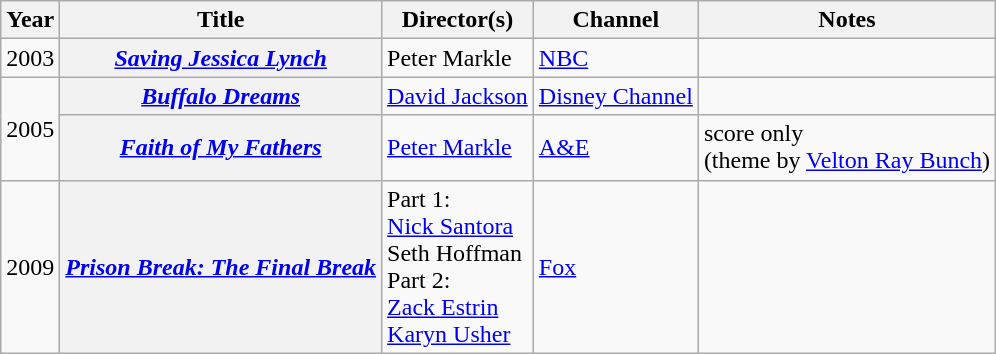<table class="wikitable plainrowheaders">
<tr>
<th>Year</th>
<th>Title</th>
<th>Director(s)</th>
<th>Channel</th>
<th>Notes</th>
</tr>
<tr>
<td>2003</td>
<th scope="row"><em><a href='#'>Saving Jessica Lynch</a></em></th>
<td>Peter Markle</td>
<td><a href='#'>NBC</a></td>
<td></td>
</tr>
<tr>
<td rowspan="2">2005</td>
<th scope="row"><em><a href='#'>Buffalo Dreams</a></em></th>
<td><a href='#'>David Jackson</a></td>
<td><a href='#'>Disney Channel</a></td>
<td></td>
</tr>
<tr>
<th scope="row"><em><a href='#'>Faith of My Fathers</a></em></th>
<td><a href='#'>Peter Markle</a></td>
<td><a href='#'>A&E</a></td>
<td>score only<br>(theme by <a href='#'>Velton Ray Bunch</a>)</td>
</tr>
<tr>
<td>2009</td>
<th scope="row"><em><a href='#'>Prison Break: The Final Break</a></em></th>
<td>Part 1:<br><a href='#'>Nick Santora</a><br>Seth Hoffman<br>Part 2:<br><a href='#'>Zack Estrin</a><br><a href='#'>Karyn Usher</a></td>
<td><a href='#'>Fox</a></td>
<td></td>
</tr>
</table>
